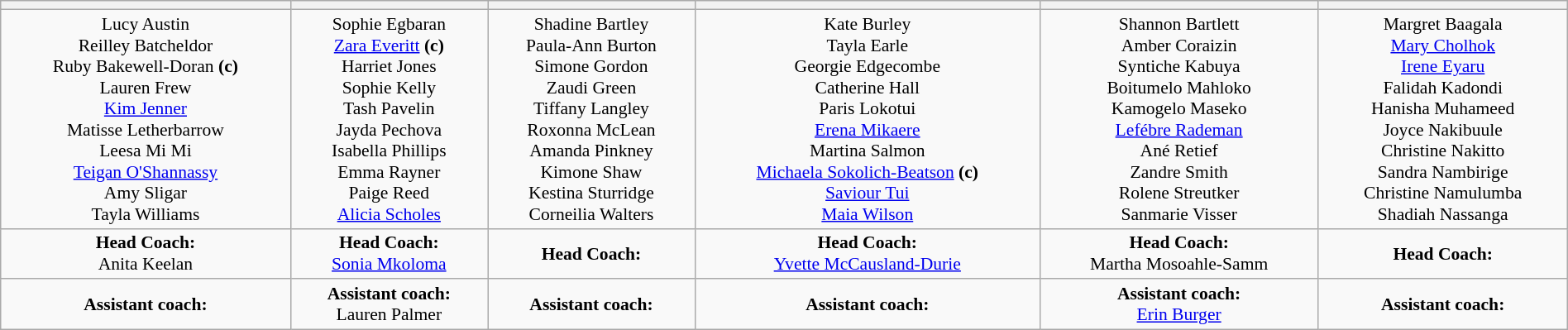<table class=wikitable width=100% style="text-align:center; font-size:90%">
<tr>
<th></th>
<th></th>
<th></th>
<th></th>
<th></th>
<th></th>
</tr>
<tr valign=top>
<td>Lucy Austin<br>Reilley Batcheldor<br>Ruby Bakewell-Doran <strong>(c)</strong><br>Lauren Frew<br><a href='#'>Kim Jenner</a><br>Matisse Letherbarrow<br>Leesa Mi Mi<br><a href='#'>Teigan O'Shannassy</a><br>Amy Sligar<br>Tayla Williams</td>
<td>Sophie Egbaran<br><a href='#'>Zara Everitt</a> <strong>(c)</strong><br>Harriet Jones<br>Sophie Kelly<br>Tash Pavelin<br>Jayda Pechova<br>Isabella Phillips<br>Emma Rayner<br>Paige Reed <br><a href='#'>Alicia Scholes</a></td>
<td>Shadine Bartley<br>Paula-Ann Burton<br>Simone Gordon<br>Zaudi Green<br>Tiffany Langley<br>Roxonna McLean<br>Amanda Pinkney<br>Kimone Shaw<br>Kestina Sturridge<br>Corneilia Walters</td>
<td> Kate Burley<br>Tayla Earle<br>Georgie Edgecombe<br>Catherine Hall<br>Paris Lokotui<br><a href='#'>Erena Mikaere</a><br>Martina Salmon<br><a href='#'>Michaela Sokolich-Beatson</a> <strong>(c)</strong><br><a href='#'>Saviour Tui</a><br><a href='#'>Maia Wilson</a></td>
<td>Shannon Bartlett<br>Amber Coraizin<br>Syntiche Kabuya<br>Boitumelo Mahloko<br>Kamogelo Maseko<br><a href='#'>Lefébre Rademan</a><br>Ané Retief<br>Zandre Smith<br>Rolene Streutker<br>Sanmarie Visser</td>
<td>Margret Baagala<br><a href='#'>Mary Cholhok</a><br><a href='#'>Irene Eyaru</a><br>Falidah Kadondi <br>Hanisha Muhameed<br>Joyce Nakibuule<br>Christine Nakitto<br>Sandra Nambirige<br>Christine Namulumba<br>Shadiah Nassanga</td>
</tr>
<tr>
<td> <strong>Head Coach:</strong><br>Anita Keelan</td>
<td> <strong>Head Coach:</strong><br><a href='#'>Sonia Mkoloma</a></td>
<td> <strong>Head Coach:</strong><br></td>
<td> <strong>Head Coach:</strong><br><a href='#'>Yvette McCausland-Durie</a></td>
<td> <strong>Head Coach:</strong><br>Martha Mosoahle-Samm</td>
<td> <strong>Head Coach:</strong><br></td>
</tr>
<tr>
<td> <strong>Assistant coach:</strong><br></td>
<td> <strong>Assistant coach:</strong><br>Lauren Palmer</td>
<td> <strong>Assistant coach:</strong><br></td>
<td> <strong>Assistant coach:</strong><br></td>
<td> <strong>Assistant coach:</strong><br><a href='#'>Erin Burger</a></td>
<td> <strong>Assistant coach:</strong><br></td>
</tr>
</table>
